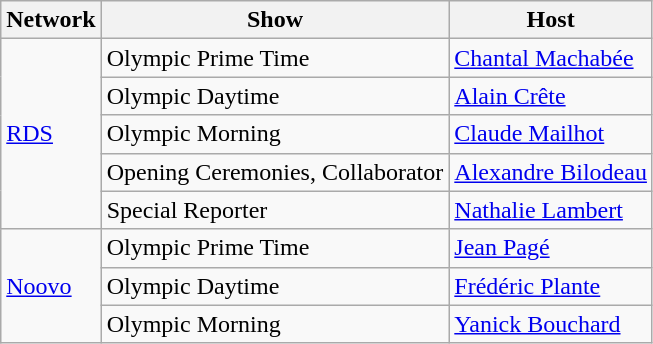<table class="wikitable">
<tr>
<th>Network</th>
<th>Show</th>
<th>Host</th>
</tr>
<tr>
<td rowspan="5"><a href='#'>RDS</a></td>
<td>Olympic Prime Time</td>
<td><a href='#'>Chantal Machabée</a></td>
</tr>
<tr>
<td>Olympic Daytime</td>
<td><a href='#'>Alain Crête</a></td>
</tr>
<tr>
<td>Olympic Morning</td>
<td><a href='#'>Claude Mailhot</a></td>
</tr>
<tr>
<td>Opening Ceremonies, Collaborator</td>
<td><a href='#'>Alexandre Bilodeau</a></td>
</tr>
<tr>
<td>Special Reporter</td>
<td><a href='#'>Nathalie Lambert</a></td>
</tr>
<tr>
<td rowspan="3"><a href='#'>Noovo</a></td>
<td>Olympic Prime Time</td>
<td><a href='#'>Jean Pagé</a></td>
</tr>
<tr>
<td>Olympic Daytime</td>
<td><a href='#'>Frédéric Plante</a></td>
</tr>
<tr>
<td>Olympic Morning</td>
<td><a href='#'>Yanick Bouchard</a></td>
</tr>
</table>
